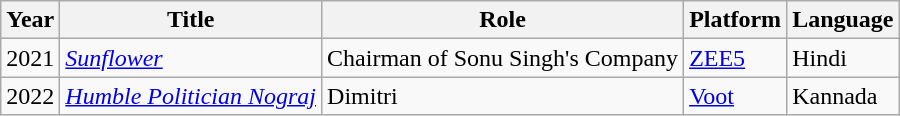<table class="wikitable">
<tr>
<th>Year</th>
<th>Title</th>
<th>Role</th>
<th>Platform</th>
<th>Language</th>
</tr>
<tr>
<td>2021</td>
<td><a href='#'><em>Sunflower</em></a></td>
<td>Chairman of Sonu Singh's Company</td>
<td><a href='#'>ZEE5</a></td>
<td>Hindi</td>
</tr>
<tr>
<td>2022</td>
<td><em><a href='#'>Humble Politician Nograj</a></em></td>
<td>Dimitri</td>
<td><a href='#'>Voot</a></td>
<td>Kannada</td>
</tr>
</table>
